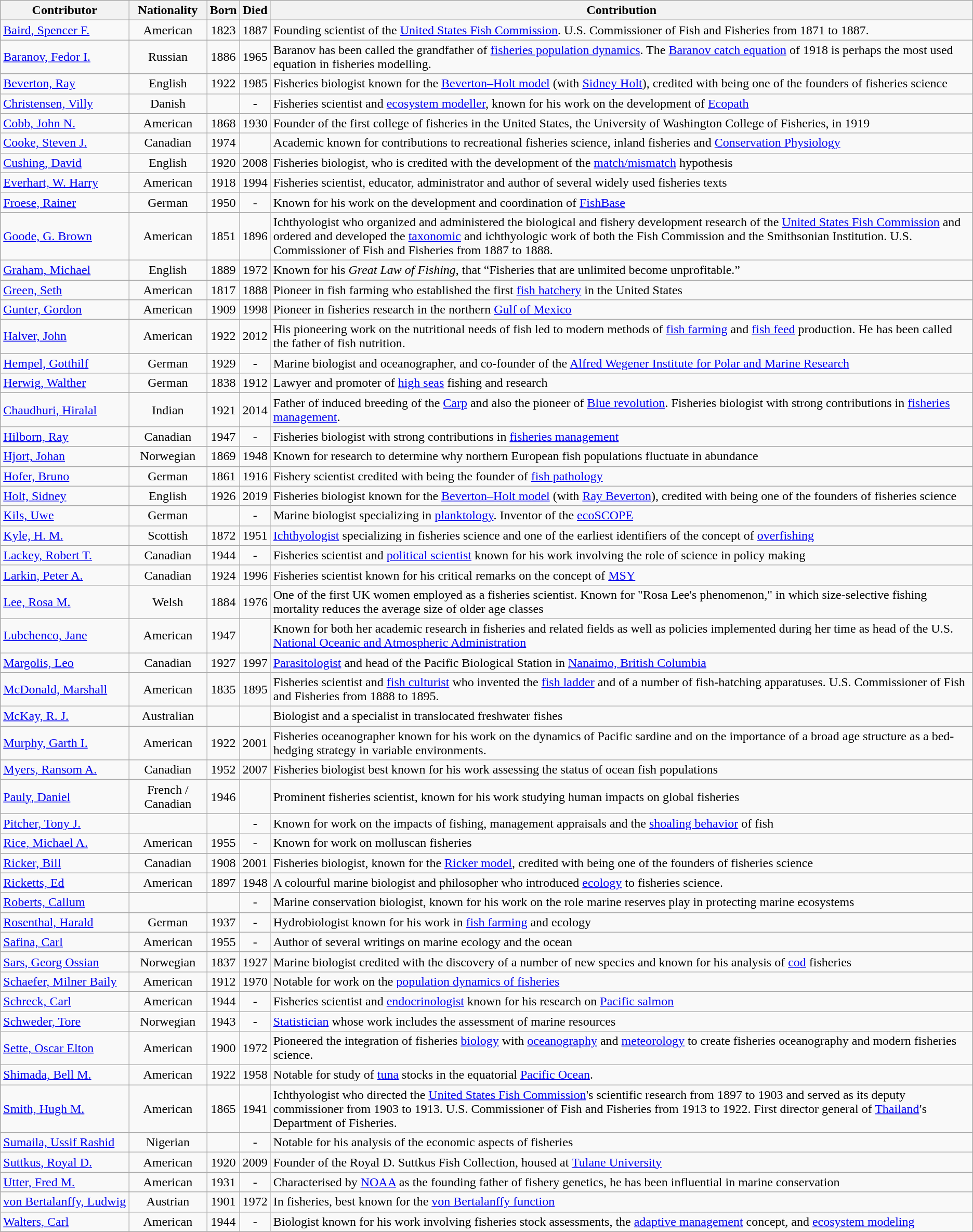<table class="wikitable sortable" border="1">
<tr>
<th width="120">Contributor</th>
<th>Nationality</th>
<th>Born</th>
<th>Died</th>
<th>Contribution</th>
</tr>
<tr>
<td><a href='#'>Baird, Spencer F.</a></td>
<td align=center>American</td>
<td align=center>1823</td>
<td align=center>1887</td>
<td>Founding scientist of the <a href='#'>United States Fish Commission</a>. U.S. Commissioner of Fish and Fisheries from 1871 to 1887.</td>
</tr>
<tr>
<td><a href='#'>Baranov, Fedor I.</a></td>
<td align=center>Russian</td>
<td align=center>1886</td>
<td align=center>1965</td>
<td>Baranov has been called the grandfather of <a href='#'>fisheries population dynamics</a>. The <a href='#'>Baranov catch equation</a> of 1918 is perhaps the most used equation in fisheries modelling.</td>
</tr>
<tr>
<td><a href='#'>Beverton, Ray</a></td>
<td align=center>English</td>
<td align=center>1922</td>
<td align=center>1985</td>
<td>Fisheries biologist known for the <a href='#'>Beverton–Holt model</a> (with <a href='#'>Sidney Holt</a>), credited with being one of the founders of fisheries science</td>
</tr>
<tr>
<td><a href='#'>Christensen, Villy</a></td>
<td align=center>Danish</td>
<td align=center></td>
<td align=center>-</td>
<td>Fisheries scientist and <a href='#'>ecosystem modeller</a>, known for his work on the development of <a href='#'>Ecopath</a></td>
</tr>
<tr>
<td><a href='#'>Cobb, John N.</a></td>
<td align=center>American</td>
<td align=center>1868</td>
<td align=center>1930</td>
<td>Founder of the first college of fisheries in the United States, the University of Washington College of Fisheries, in 1919</td>
</tr>
<tr>
<td><a href='#'>Cooke, Steven J.</a></td>
<td align=center>Canadian</td>
<td align=center>1974</td>
<td align=center></td>
<td>Academic known for contributions to recreational fisheries science, inland fisheries and <a href='#'>Conservation Physiology</a></td>
</tr>
<tr>
<td><a href='#'>Cushing, David</a></td>
<td align=center>English</td>
<td align=center>1920</td>
<td align=center>2008</td>
<td>Fisheries biologist, who is credited with the development of the <a href='#'>match/mismatch</a> hypothesis</td>
</tr>
<tr>
<td><a href='#'>Everhart, W. Harry</a></td>
<td align=center>American</td>
<td align=center>1918</td>
<td align=center>1994</td>
<td>Fisheries scientist, educator, administrator and author of several widely used fisheries texts</td>
</tr>
<tr>
<td><a href='#'>Froese, Rainer</a></td>
<td align=center>German</td>
<td align=center>1950</td>
<td align=center>-</td>
<td>Known for his work on the development and coordination of <a href='#'>FishBase</a></td>
</tr>
<tr>
<td><a href='#'>Goode, G. Brown</a></td>
<td align=center>American</td>
<td align=center>1851</td>
<td align=center>1896</td>
<td>Ichthyologist who organized and administered the biological and fishery development research of the <a href='#'>United States Fish Commission</a> and ordered and developed the <a href='#'>taxonomic</a> and ichthyologic work of both the Fish Commission and the Smithsonian Institution. U.S. Commissioner of Fish and Fisheries from 1887 to 1888.</td>
</tr>
<tr>
<td><a href='#'>Graham, Michael</a></td>
<td align=center>English</td>
<td align=center>1889</td>
<td align=center>1972</td>
<td>Known for his <em>Great Law of Fishing</em>,  that “Fisheries that are unlimited become unprofitable.”</td>
</tr>
<tr>
<td><a href='#'>Green, Seth</a></td>
<td align=center>American</td>
<td align=center>1817</td>
<td align=center>1888</td>
<td>Pioneer in fish farming who established the first <a href='#'>fish hatchery</a> in the United States</td>
</tr>
<tr>
<td><a href='#'>Gunter, Gordon</a></td>
<td align=center>American</td>
<td align=center>1909</td>
<td align=center>1998</td>
<td>Pioneer in fisheries research in the northern <a href='#'>Gulf of Mexico</a></td>
</tr>
<tr>
<td><a href='#'>Halver, John</a></td>
<td align=center>American</td>
<td align=center>1922</td>
<td align=center>2012</td>
<td>His pioneering work on the nutritional needs of fish led to modern methods of <a href='#'>fish farming</a> and <a href='#'>fish feed</a> production. He has been called the father of fish nutrition.</td>
</tr>
<tr>
<td><a href='#'>Hempel, Gotthilf</a></td>
<td align=center>German</td>
<td align=center>1929</td>
<td align=center>-</td>
<td>Marine biologist and oceanographer, and co-founder of the <a href='#'>Alfred Wegener Institute for Polar and Marine Research</a></td>
</tr>
<tr>
<td><a href='#'>Herwig, Walther</a></td>
<td align=center>German</td>
<td align=center>1838</td>
<td align=center>1912</td>
<td>Lawyer and promoter of <a href='#'>high seas</a> fishing and research</td>
</tr>
<tr>
<td><a href='#'>Chaudhuri, Hiralal</a></td>
<td align=center>Indian</td>
<td align=center>1921</td>
<td align=center>2014</td>
<td>Father of induced breeding of the <a href='#'>Carp</a> and also the pioneer of <a href='#'>Blue revolution</a>. Fisheries biologist with strong contributions in <a href='#'>fisheries management</a>.</td>
</tr>
<tr>
</tr>
<tr>
<td><a href='#'>Hilborn, Ray</a></td>
<td align=center>Canadian</td>
<td align=center>1947</td>
<td align=center>-</td>
<td>Fisheries biologist with strong contributions in <a href='#'>fisheries management</a></td>
</tr>
<tr>
<td><a href='#'>Hjort, Johan</a></td>
<td align=center>Norwegian</td>
<td align=center>1869</td>
<td align=center>1948</td>
<td>Known for research to determine why northern European fish populations fluctuate in abundance</td>
</tr>
<tr>
<td><a href='#'>Hofer, Bruno</a></td>
<td align=center>German</td>
<td align=center>1861</td>
<td align=center>1916</td>
<td>Fishery scientist credited with being the founder of <a href='#'>fish pathology</a></td>
</tr>
<tr>
<td><a href='#'>Holt, Sidney</a></td>
<td align=center>English</td>
<td align=center>1926</td>
<td align=center>2019</td>
<td>Fisheries biologist known for the <a href='#'>Beverton–Holt model</a> (with <a href='#'>Ray Beverton</a>), credited with being one of the founders of fisheries science</td>
</tr>
<tr>
<td><a href='#'>Kils, Uwe</a></td>
<td align=center>German</td>
<td align=center></td>
<td align=center>-</td>
<td>Marine biologist specializing in <a href='#'>planktology</a>. Inventor of the <a href='#'>ecoSCOPE</a></td>
</tr>
<tr>
<td><a href='#'>Kyle, H. M.</a></td>
<td align=center>Scottish</td>
<td align=center>1872</td>
<td align=center>1951</td>
<td><a href='#'>Ichthyologist</a> specializing in fisheries science and one of the earliest identifiers of the concept of <a href='#'>overfishing</a></td>
</tr>
<tr>
<td><a href='#'>Lackey, Robert T.</a></td>
<td align=center>Canadian</td>
<td align=center>1944</td>
<td align=center>-</td>
<td>Fisheries scientist and <a href='#'>political scientist</a> known for his work involving the role of science in policy making</td>
</tr>
<tr>
<td><a href='#'>Larkin, Peter A.</a></td>
<td align=center>Canadian</td>
<td align=center>1924</td>
<td align=center>1996</td>
<td>Fisheries scientist known for his critical remarks on the concept of <a href='#'>MSY</a></td>
</tr>
<tr>
<td><a href='#'>Lee, Rosa M.</a></td>
<td align=center>Welsh</td>
<td align=center>1884</td>
<td align=center>1976</td>
<td>One of the first UK women employed as a fisheries scientist. Known for "Rosa Lee's phenomenon," in which size-selective fishing mortality reduces the average size of older age classes</td>
</tr>
<tr>
<td><a href='#'>Lubchenco, Jane</a></td>
<td align=center>American</td>
<td align=center>1947</td>
<td align=center></td>
<td>Known for both her academic research in fisheries and related fields as well as policies implemented during her time as head of the U.S. <a href='#'>National Oceanic and Atmospheric Administration</a></td>
</tr>
<tr>
<td><a href='#'>Margolis, Leo</a></td>
<td align=center>Canadian</td>
<td align=center>1927</td>
<td align=center>1997</td>
<td><a href='#'>Parasitologist</a> and head of the Pacific Biological Station in <a href='#'>Nanaimo, British Columbia</a></td>
</tr>
<tr>
<td><a href='#'>McDonald, Marshall</a></td>
<td align=center>American</td>
<td align=center>1835</td>
<td align=center>1895</td>
<td>Fisheries scientist and <a href='#'>fish culturist</a> who invented the <a href='#'>fish ladder</a> and of a number of fish-hatching apparatuses. U.S. Commissioner of Fish and Fisheries from 1888 to 1895.</td>
</tr>
<tr>
<td><a href='#'>McKay, R. J.</a></td>
<td align=center>Australian</td>
<td></td>
<td></td>
<td>Biologist and a specialist in translocated freshwater fishes</td>
</tr>
<tr>
<td><a href='#'>Murphy, Garth I.</a></td>
<td align=center>American</td>
<td align=center>1922</td>
<td align=center>2001</td>
<td>Fisheries oceanographer known for his work on the dynamics of Pacific sardine and on the importance of a broad age structure as a bed-hedging strategy in variable environments.</td>
</tr>
<tr>
<td><a href='#'>Myers, Ransom A.</a></td>
<td align=center>Canadian</td>
<td align=center>1952</td>
<td align=center>2007</td>
<td>Fisheries biologist best known for his work assessing the status of ocean fish populations</td>
</tr>
<tr>
<td><a href='#'>Pauly, Daniel</a></td>
<td align=center>French / Canadian</td>
<td align=center>1946</td>
<td align=center></td>
<td>Prominent fisheries scientist, known for his work studying human impacts on global fisheries</td>
</tr>
<tr>
<td><a href='#'>Pitcher, Tony J.</a></td>
<td align=center></td>
<td align=center></td>
<td align=center>-</td>
<td>Known for work on the impacts of fishing, management appraisals and the <a href='#'>shoaling behavior</a> of fish</td>
</tr>
<tr>
<td><a href='#'>Rice, Michael A.</a></td>
<td align=center>American</td>
<td align=center>1955</td>
<td align=center>-</td>
<td>Known for work on molluscan fisheries</td>
</tr>
<tr>
<td><a href='#'>Ricker, Bill</a></td>
<td align=center>Canadian</td>
<td align=center>1908</td>
<td align=center>2001</td>
<td>Fisheries biologist, known for the <a href='#'>Ricker model</a>, credited with being one of the founders of fisheries science</td>
</tr>
<tr>
<td><a href='#'>Ricketts, Ed</a></td>
<td align=center>American</td>
<td align=center>1897</td>
<td align=center>1948</td>
<td>A colourful marine biologist and philosopher who introduced <a href='#'>ecology</a> to fisheries science.</td>
</tr>
<tr>
<td><a href='#'>Roberts, Callum</a></td>
<td align=center></td>
<td align=center></td>
<td align=center>-</td>
<td>Marine conservation biologist, known for his work on the role marine reserves play in protecting marine ecosystems</td>
</tr>
<tr>
<td><a href='#'>Rosenthal, Harald</a></td>
<td align=center>German</td>
<td align=center>1937</td>
<td align=center>-</td>
<td>Hydrobiologist known for his work in <a href='#'>fish farming</a> and ecology</td>
</tr>
<tr>
<td><a href='#'>Safina, Carl</a></td>
<td align=center>American</td>
<td align=center>1955</td>
<td align=center>-</td>
<td>Author of several writings on marine ecology and the ocean</td>
</tr>
<tr>
<td><a href='#'>Sars, Georg Ossian</a></td>
<td align=center>Norwegian</td>
<td align=center>1837</td>
<td align=center>1927</td>
<td>Marine biologist credited with the discovery of a number of new species and known for his analysis of <a href='#'>cod</a> fisheries</td>
</tr>
<tr>
<td><a href='#'>Schaefer, Milner Baily</a></td>
<td align=center>American</td>
<td align=center>1912</td>
<td align=center>1970</td>
<td>Notable for work on the <a href='#'>population dynamics of fisheries</a></td>
</tr>
<tr>
<td><a href='#'>Schreck, Carl</a></td>
<td align=center>American</td>
<td align=center>1944</td>
<td align=center>-</td>
<td>Fisheries scientist and <a href='#'>endocrinologist</a> known for his research on <a href='#'>Pacific salmon</a></td>
</tr>
<tr>
<td><a href='#'>Schweder, Tore</a></td>
<td align=center>Norwegian</td>
<td align=center>1943</td>
<td align=center>-</td>
<td><a href='#'>Statistician</a> whose work includes the assessment of marine resources</td>
</tr>
<tr>
<td><a href='#'>Sette, Oscar Elton</a></td>
<td align=center>American</td>
<td align=center>1900</td>
<td align=center>1972</td>
<td>Pioneered the integration of fisheries <a href='#'>biology</a> with <a href='#'>oceanography</a> and <a href='#'>meteorology</a> to create fisheries oceanography and modern fisheries science.</td>
</tr>
<tr>
<td><a href='#'>Shimada, Bell M.</a></td>
<td align=center>American</td>
<td align=center>1922</td>
<td align=center>1958</td>
<td>Notable for study of <a href='#'>tuna</a> stocks in the equatorial <a href='#'>Pacific Ocean</a>.</td>
</tr>
<tr>
<td><a href='#'>Smith, Hugh M.</a></td>
<td align=center>American</td>
<td align=center>1865</td>
<td align=center>1941</td>
<td>Ichthyologist who directed the <a href='#'>United States Fish Commission</a>'s scientific research from 1897 to 1903 and served as its deputy commissioner from 1903 to 1913. U.S. Commissioner of Fish and Fisheries from 1913 to 1922. First director general of <a href='#'>Thailand</a>′s Department of Fisheries.</td>
</tr>
<tr>
<td><a href='#'>Sumaila, Ussif Rashid</a></td>
<td align=center>Nigerian</td>
<td align=center></td>
<td align=center>-</td>
<td>Notable for his analysis of the economic aspects of fisheries</td>
</tr>
<tr>
<td><a href='#'>Suttkus, Royal D.</a></td>
<td align=center>American</td>
<td align=center>1920</td>
<td align=center>2009</td>
<td>Founder of the Royal D. Suttkus Fish Collection, housed at <a href='#'>Tulane University</a></td>
</tr>
<tr>
<td><a href='#'>Utter, Fred M.</a></td>
<td align=center>American</td>
<td align=center>1931</td>
<td align=center>-</td>
<td>Characterised by <a href='#'>NOAA</a> as the founding father of fishery genetics, he has been influential in marine conservation</td>
</tr>
<tr>
<td><a href='#'>von Bertalanffy, Ludwig</a></td>
<td align=center>Austrian</td>
<td align=center>1901</td>
<td align=center>1972</td>
<td>In fisheries, best known for the <a href='#'>von Bertalanffy function</a></td>
</tr>
<tr>
<td><a href='#'>Walters, Carl</a></td>
<td align=center>American</td>
<td align=center>1944</td>
<td align=center>-</td>
<td>Biologist known for his work involving fisheries stock assessments, the <a href='#'>adaptive management</a> concept, and <a href='#'>ecosystem modeling</a></td>
</tr>
</table>
